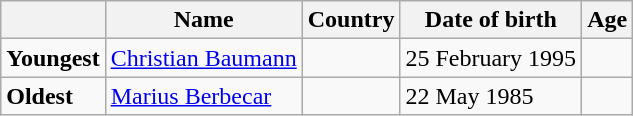<table class="wikitable">
<tr>
<th></th>
<th><strong>Name</strong></th>
<th><strong>Country</strong></th>
<th><strong>Date of birth</strong></th>
<th><strong>Age</strong></th>
</tr>
<tr>
<td><strong>Youngest</strong></td>
<td><a href='#'>Christian Baumann</a></td>
<td></td>
<td>25 February 1995</td>
<td></td>
</tr>
<tr>
<td><strong>Oldest</strong></td>
<td><a href='#'>Marius Berbecar</a></td>
<td></td>
<td>22 May 1985</td>
<td></td>
</tr>
</table>
